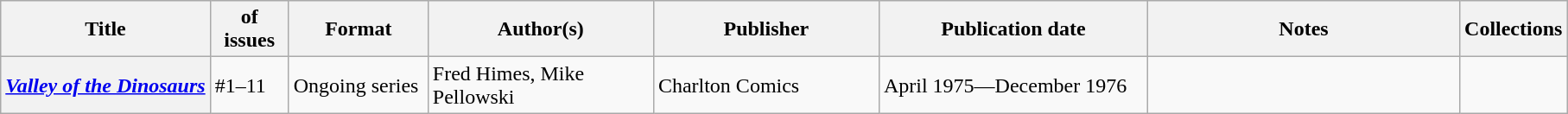<table class="wikitable">
<tr>
<th>Title</th>
<th style="width:40pt"> of issues</th>
<th style="width:75pt">Format</th>
<th style="width:125pt">Author(s)</th>
<th style="width:125pt">Publisher</th>
<th style="width:150pt">Publication date</th>
<th style="width:175pt">Notes</th>
<th>Collections</th>
</tr>
<tr>
<th><em><a href='#'>Valley of the Dinosaurs</a></em></th>
<td>#1–11</td>
<td>Ongoing series</td>
<td>Fred Himes, Mike Pellowski</td>
<td>Charlton Comics</td>
<td>April 1975—December 1976</td>
<td></td>
<td></td>
</tr>
</table>
